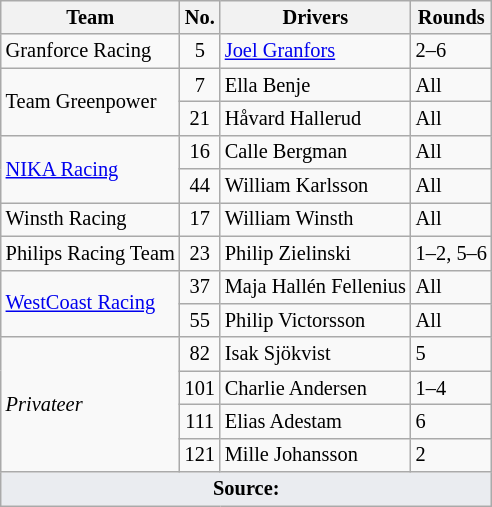<table class="wikitable" style="font-size: 85%;">
<tr>
<th>Team</th>
<th>No.</th>
<th>Drivers</th>
<th>Rounds</th>
</tr>
<tr>
<td rowspan="1"> Granforce Racing</td>
<td align=center>5</td>
<td> <a href='#'>Joel Granfors</a></td>
<td>2–6</td>
</tr>
<tr>
<td rowspan="2"> Team Greenpower</td>
<td align=center>7</td>
<td> Ella Benje</td>
<td>All</td>
</tr>
<tr>
<td align=center>21</td>
<td> Håvard Hallerud</td>
<td>All</td>
</tr>
<tr>
<td rowspan="2"> <a href='#'>NIKA Racing</a></td>
<td align=center>16</td>
<td> Calle Bergman</td>
<td>All</td>
</tr>
<tr>
<td align=center>44</td>
<td> William Karlsson</td>
<td>All</td>
</tr>
<tr>
<td rowspan="1"> Winsth Racing</td>
<td align=center>17</td>
<td> William Winsth</td>
<td>All</td>
</tr>
<tr>
<td rowspan="1"> Philips Racing Team</td>
<td align=center>23</td>
<td> Philip Zielinski</td>
<td nowrap>1–2, 5–6</td>
</tr>
<tr>
<td rowspan="2"> <a href='#'>WestCoast Racing</a></td>
<td align=center>37</td>
<td nowrap> Maja Hallén Fellenius</td>
<td>All</td>
</tr>
<tr>
<td align=center>55</td>
<td> Philip Victorsson</td>
<td>All</td>
</tr>
<tr>
<td rowspan="4"><em>Privateer</em></td>
<td align=center>82</td>
<td> Isak Sjökvist</td>
<td>5</td>
</tr>
<tr>
<td align=center>101</td>
<td> Charlie Andersen</td>
<td>1–4</td>
</tr>
<tr>
<td align=center>111</td>
<td> Elias Adestam</td>
<td>6</td>
</tr>
<tr>
<td align=center>121</td>
<td> Mille Johansson</td>
<td>2</td>
</tr>
<tr>
<td colspan="4" style="background-color:#EAECF0; text-align:center"><strong>Source:</strong></td>
</tr>
</table>
